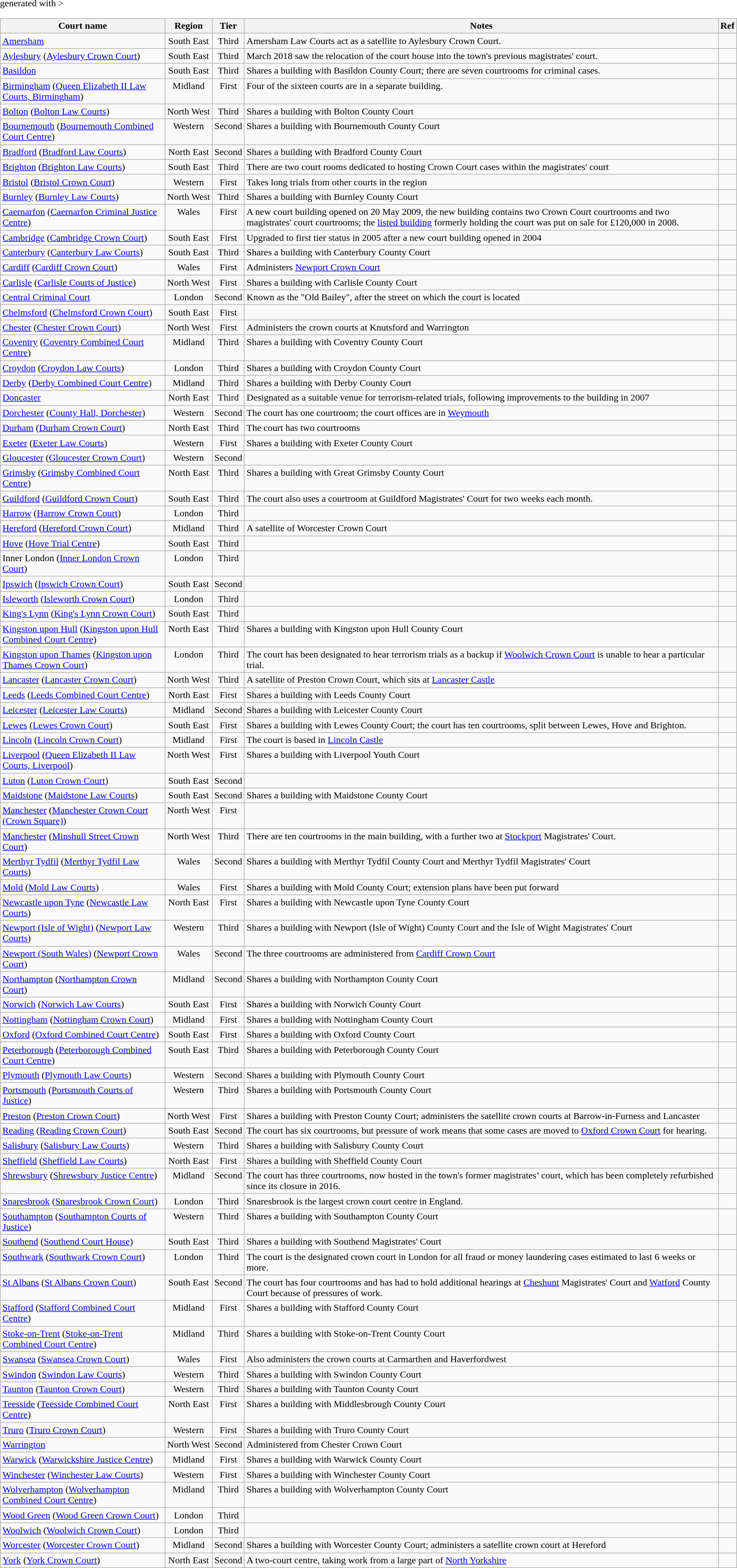<table class="wikitable sortable" <hiddentext>generated with >
<tr>
<th>Court name</th>
<th>Region</th>
<th>Tier</th>
<th class="unsortable">Notes</th>
<th class="unsortable">Ref</th>
</tr>
<tr valign="top">
<td><a href='#'>Amersham</a></td>
<td align="center">South East</td>
<td align="center">Third</td>
<td>Amersham Law Courts act as a satellite to Aylesbury Crown Court.</td>
<td align="center"></td>
</tr>
<tr valign="top">
<td><a href='#'>Aylesbury</a> (<a href='#'>Aylesbury Crown Court</a>)</td>
<td align="center">South East</td>
<td align="center">Third</td>
<td>March 2018 saw the relocation of the court house into the town's previous magistrates' court.</td>
<td align="center"></td>
</tr>
<tr valign="top">
<td><a href='#'>Basildon</a></td>
<td align="center">South East</td>
<td align="center">Third</td>
<td>Shares a building with Basildon County Court; there are seven courtrooms for criminal cases.</td>
<td align="center"></td>
</tr>
<tr valign="top">
<td><a href='#'>Birmingham</a> (<a href='#'>Queen Elizabeth II Law Courts, Birmingham</a>)</td>
<td align="center">Midland</td>
<td align="center">First</td>
<td>Four of the sixteen courts are in a separate building.</td>
<td align="center"></td>
</tr>
<tr valign="top">
<td><a href='#'>Bolton</a> (<a href='#'>Bolton Law Courts</a>)</td>
<td align="center">North West</td>
<td align="center">Third</td>
<td>Shares a building with Bolton County Court</td>
<td align="center"></td>
</tr>
<tr valign="top">
<td><a href='#'>Bournemouth</a> (<a href='#'>Bournemouth Combined Court Centre</a>)</td>
<td align="center">Western</td>
<td align="center">Second</td>
<td>Shares a building with Bournemouth County Court</td>
<td align="center"></td>
</tr>
<tr valign="top">
<td><a href='#'>Bradford</a> (<a href='#'>Bradford Law Courts</a>)</td>
<td align="center">North East</td>
<td align="center">Second</td>
<td>Shares a building with Bradford County Court</td>
<td align="center"></td>
</tr>
<tr valign="top">
<td><a href='#'>Brighton</a> (<a href='#'>Brighton Law Courts</a>)</td>
<td align="center">South East</td>
<td align="center">Third</td>
<td>There are two court rooms dedicated to hosting Crown Court cases within the magistrates' court</td>
<td align="center"></td>
</tr>
<tr valign="top">
<td><a href='#'>Bristol</a> (<a href='#'>Bristol Crown Court</a>)</td>
<td align="center">Western</td>
<td align="center">First</td>
<td>Takes long trials from other courts in the region</td>
<td align="center"></td>
</tr>
<tr valign="top">
<td><a href='#'>Burnley</a> (<a href='#'>Burnley Law Courts</a>)</td>
<td align="center">North West</td>
<td align="center">Third</td>
<td>Shares a building with Burnley County Court</td>
<td align="center"></td>
</tr>
<tr valign="top">
<td><a href='#'>Caernarfon</a> (<a href='#'>Caernarfon Criminal Justice Centre</a>)</td>
<td align="center">Wales</td>
<td align="center">First</td>
<td>A new court building opened on 20 May 2009, the new building contains two Crown Court courtrooms and two magistrates' court courtrooms; the <a href='#'>listed building</a> formerly holding the court was put on sale for £120,000 in 2008.</td>
<td align="center"></td>
</tr>
<tr valign="top">
<td><a href='#'>Cambridge</a> (<a href='#'>Cambridge Crown Court</a>)</td>
<td align="center">South East</td>
<td align="center">First</td>
<td>Upgraded to first tier status in 2005 after a new court building opened in 2004</td>
<td align="center"></td>
</tr>
<tr valign="top">
<td><a href='#'>Canterbury</a> (<a href='#'>Canterbury Law Courts</a>)</td>
<td align="center">South East</td>
<td align="center">Third</td>
<td>Shares a building with Canterbury County Court</td>
<td align="center"></td>
</tr>
<tr valign="top">
<td><a href='#'>Cardiff</a> (<a href='#'>Cardiff Crown Court</a>)</td>
<td align="center">Wales</td>
<td align="center">First</td>
<td>Administers <a href='#'>Newport Crown Court</a></td>
<td align="center"></td>
</tr>
<tr valign="top">
<td><a href='#'>Carlisle</a> (<a href='#'>Carlisle Courts of Justice</a>)</td>
<td align="center">North West</td>
<td align="center">First</td>
<td>Shares a building with Carlisle County Court</td>
<td align="center"></td>
</tr>
<tr valign="top">
<td><a href='#'>Central Criminal Court</a></td>
<td align="center">London</td>
<td align="center">Second</td>
<td>Known as the "Old Bailey", after the street on which the court is located</td>
<td align="center"></td>
</tr>
<tr valign="top">
<td><a href='#'>Chelmsford</a> (<a href='#'>Chelmsford Crown Court</a>)</td>
<td align="center">South East</td>
<td align="center">First</td>
<td></td>
<td align="center"></td>
</tr>
<tr valign="top">
<td><a href='#'>Chester</a> (<a href='#'>Chester Crown Court</a>)</td>
<td align="center">North West</td>
<td align="center">First</td>
<td>Administers the crown courts at Knutsford and Warrington</td>
<td align="center"></td>
</tr>
<tr valign="top">
<td><a href='#'>Coventry</a> (<a href='#'>Coventry Combined Court Centre</a>)</td>
<td align="center">Midland</td>
<td align="center">Third</td>
<td>Shares a building with Coventry County Court</td>
<td align="center"></td>
</tr>
<tr valign="top">
<td><a href='#'>Croydon</a> (<a href='#'>Croydon Law Courts</a>)</td>
<td align="center">London</td>
<td align="center">Third</td>
<td>Shares a building with Croydon County Court</td>
<td align="center"></td>
</tr>
<tr valign="top">
<td><a href='#'>Derby</a> (<a href='#'>Derby Combined Court Centre</a>)</td>
<td align="center">Midland</td>
<td align="center">Third</td>
<td>Shares a building with Derby County Court</td>
<td align="center"></td>
</tr>
<tr valign="top">
<td><a href='#'>Doncaster</a></td>
<td align="center">North East</td>
<td align="center">Third</td>
<td>Designated as a suitable venue for terrorism-related trials, following improvements to the building in 2007</td>
<td align="center"></td>
</tr>
<tr valign="top">
<td><a href='#'>Dorchester</a> (<a href='#'>County Hall, Dorchester</a>)</td>
<td align="center">Western</td>
<td align="center">Second</td>
<td>The court has one courtroom; the court offices are in <a href='#'>Weymouth</a></td>
<td align="center"></td>
</tr>
<tr valign="top">
<td><a href='#'>Durham</a> (<a href='#'>Durham Crown Court</a>)</td>
<td align="center">North East</td>
<td align="center">Third</td>
<td>The court has two courtrooms</td>
<td align="center"></td>
</tr>
<tr valign="top">
<td><a href='#'>Exeter</a> (<a href='#'>Exeter Law Courts</a>)</td>
<td align="center">Western</td>
<td align="center">First</td>
<td>Shares a building with Exeter County Court</td>
<td align="center"></td>
</tr>
<tr valign="top">
<td><a href='#'>Gloucester</a> (<a href='#'>Gloucester Crown Court</a>)</td>
<td align="center">Western</td>
<td align="center">Second</td>
<td></td>
<td align="center"></td>
</tr>
<tr valign="top">
<td><a href='#'>Grimsby</a> (<a href='#'>Grimsby Combined Court Centre</a>)</td>
<td align="center">North East</td>
<td align="center">Third</td>
<td>Shares a building with Great Grimsby County Court</td>
<td align="center"></td>
</tr>
<tr valign="top">
<td><a href='#'>Guildford</a> (<a href='#'>Guildford Crown Court</a>)</td>
<td align="center">South East</td>
<td align="center">Third</td>
<td>The court also uses a courtroom at Guildford Magistrates' Court for two weeks each month.</td>
<td align="center"></td>
</tr>
<tr valign="top">
<td><a href='#'>Harrow</a> (<a href='#'>Harrow Crown Court</a>)</td>
<td align="center">London</td>
<td align="center">Third</td>
<td></td>
<td align="center"></td>
</tr>
<tr valign="top">
<td><a href='#'>Hereford</a> (<a href='#'>Hereford Crown Court</a>)</td>
<td align="center">Midland</td>
<td align="center">Third</td>
<td>A satellite of Worcester Crown Court</td>
<td align="center"></td>
</tr>
<tr valign="top">
<td><a href='#'>Hove</a> (<a href='#'>Hove Trial Centre</a>)</td>
<td align="center">South East</td>
<td align="center">Third</td>
<td></td>
<td align="center"></td>
</tr>
<tr valign="top">
<td>Inner London (<a href='#'>Inner London Crown Court</a>)</td>
<td align="center">London</td>
<td align="center">Third</td>
<td></td>
<td align="center"></td>
</tr>
<tr valign="top">
<td><a href='#'>Ipswich</a> (<a href='#'>Ipswich Crown Court</a>)</td>
<td align="center">South East</td>
<td align="center">Second</td>
<td></td>
<td align="center"></td>
</tr>
<tr valign="top">
<td><a href='#'>Isleworth</a> (<a href='#'>Isleworth Crown Court</a>)</td>
<td align="center">London</td>
<td align="center">Third</td>
<td></td>
<td align="center"></td>
</tr>
<tr valign="top">
<td><a href='#'>King's Lynn</a> (<a href='#'>King's Lynn Crown Court</a>)</td>
<td align="center">South East</td>
<td align="center">Third</td>
<td></td>
<td align="center"></td>
</tr>
<tr valign="top">
<td><a href='#'>Kingston upon Hull</a> (<a href='#'>Kingston upon Hull Combined Court Centre</a>)</td>
<td align="center">North East</td>
<td align="center">Third</td>
<td>Shares a building with Kingston upon Hull County Court</td>
<td align="center"></td>
</tr>
<tr valign="top">
<td><a href='#'>Kingston upon Thames</a> (<a href='#'>Kingston upon Thames Crown Court</a>)</td>
<td align="center">London</td>
<td align="center">Third</td>
<td>The court has been designated to hear terrorism trials as a backup if <a href='#'>Woolwich Crown Court</a> is unable to hear a particular trial.</td>
<td align="center"></td>
</tr>
<tr valign="top">
<td><a href='#'>Lancaster</a> (<a href='#'>Lancaster Crown Court</a>)</td>
<td align="center">North West</td>
<td align="center">Third</td>
<td>A satellite of Preston Crown Court, which sits at <a href='#'>Lancaster Castle</a></td>
<td align="center"></td>
</tr>
<tr valign="top">
<td><a href='#'>Leeds</a> (<a href='#'>Leeds Combined Court Centre</a>)</td>
<td align="center">North East</td>
<td align="center">First</td>
<td>Shares a building with Leeds County Court</td>
<td align="center"></td>
</tr>
<tr valign="top">
<td><a href='#'>Leicester</a> (<a href='#'>Leicester Law Courts</a>)</td>
<td align="center">Midland</td>
<td align="center">Second</td>
<td>Shares a building with Leicester County Court</td>
<td align="center"></td>
</tr>
<tr valign="top">
<td><a href='#'>Lewes</a> (<a href='#'>Lewes Crown Court</a>)</td>
<td align="center">South East</td>
<td align="center">First</td>
<td>Shares a building with Lewes County Court; the court has ten courtrooms, split between Lewes, Hove and Brighton.</td>
<td align="center"></td>
</tr>
<tr valign="top">
<td><a href='#'>Lincoln</a> (<a href='#'>Lincoln Crown Court</a>)</td>
<td align="center">Midland</td>
<td align="center">First</td>
<td>The court is based in <a href='#'>Lincoln Castle</a></td>
<td align="center"></td>
</tr>
<tr valign="top">
<td><a href='#'>Liverpool</a> (<a href='#'>Queen Elizabeth II Law Courts, Liverpool</a>)</td>
<td align="center">North West</td>
<td align="center">First</td>
<td>Shares a building with Liverpool Youth Court</td>
<td align="center"></td>
</tr>
<tr valign="top">
<td><a href='#'>Luton</a> (<a href='#'>Luton Crown Court</a>)</td>
<td align="center">South East</td>
<td align="center">Second</td>
<td></td>
<td align="center"></td>
</tr>
<tr valign="top">
<td><a href='#'>Maidstone</a> (<a href='#'>Maidstone Law Courts</a>)</td>
<td align="center">South East</td>
<td align="center">Second</td>
<td>Shares a building with Maidstone County Court</td>
<td align="center"></td>
</tr>
<tr valign="top">
<td><a href='#'>Manchester</a> (<a href='#'>Manchester Crown Court (Crown Square)</a>)</td>
<td align="center">North West</td>
<td align="center">First</td>
<td></td>
<td align="center"></td>
</tr>
<tr valign="top">
<td><a href='#'>Manchester</a> (<a href='#'>Minshull Street Crown Court</a>)</td>
<td align="center">North West</td>
<td align="center">Third</td>
<td>There are ten courtrooms in the main building, with a further two at <a href='#'>Stockport</a> Magistrates' Court.</td>
<td align="center"></td>
</tr>
<tr valign="top">
<td><a href='#'>Merthyr Tydfil</a> (<a href='#'>Merthyr Tydfil Law Courts</a>)</td>
<td align="center">Wales</td>
<td align="center">Second</td>
<td>Shares a building with Merthyr Tydfil County Court and Merthyr Tydfil Magistrates' Court</td>
<td align="center"></td>
</tr>
<tr valign="top">
<td><a href='#'>Mold</a> (<a href='#'>Mold Law Courts</a>)</td>
<td align="center">Wales</td>
<td align="center">First</td>
<td>Shares a building with Mold County Court; extension plans have been put forward</td>
<td align="center"></td>
</tr>
<tr valign="top">
<td><a href='#'>Newcastle upon Tyne</a> (<a href='#'>Newcastle Law Courts</a>)</td>
<td align="center">North East</td>
<td align="center">First</td>
<td>Shares a building with Newcastle upon Tyne County Court</td>
<td align="center"></td>
</tr>
<tr valign="top">
<td><a href='#'>Newport (Isle of Wight)</a> (<a href='#'>Newport Law Courts</a>)</td>
<td align="center">Western</td>
<td align="center">Third</td>
<td>Shares a building with Newport (Isle of Wight) County Court and the Isle of Wight Magistrates' Court</td>
<td align="center"></td>
</tr>
<tr valign="top">
<td><a href='#'>Newport (South Wales)</a> (<a href='#'>Newport Crown Court</a>)</td>
<td align="center">Wales</td>
<td align="center">Second</td>
<td>The three courtrooms are administered from <a href='#'>Cardiff Crown Court</a></td>
<td align="center"></td>
</tr>
<tr valign="top">
<td><a href='#'>Northampton</a> (<a href='#'>Northampton Crown Court</a>)</td>
<td align="center">Midland</td>
<td align="center">Second</td>
<td>Shares a building with Northampton County Court</td>
<td align="center"></td>
</tr>
<tr valign="top">
<td><a href='#'>Norwich</a> (<a href='#'>Norwich Law Courts</a>)</td>
<td align="center">South East</td>
<td align="center">First</td>
<td>Shares a building with Norwich County Court</td>
<td align="center"></td>
</tr>
<tr valign="top">
<td><a href='#'>Nottingham</a> (<a href='#'>Nottingham Crown Court</a>)</td>
<td align="center">Midland</td>
<td align="center">First</td>
<td>Shares a building with Nottingham County Court</td>
<td align="center"></td>
</tr>
<tr valign="top">
<td><a href='#'>Oxford</a> (<a href='#'>Oxford Combined Court Centre</a>)</td>
<td align="center">South East</td>
<td align="center">First</td>
<td>Shares a building with Oxford County Court</td>
<td align="center"></td>
</tr>
<tr valign="top">
<td><a href='#'>Peterborough</a> (<a href='#'>Peterborough Combined Court Centre</a>)</td>
<td align="center">South East</td>
<td align="center">Third</td>
<td>Shares a building with Peterborough County Court</td>
<td align="center"></td>
</tr>
<tr valign="top">
<td><a href='#'>Plymouth</a> (<a href='#'>Plymouth Law Courts</a>)</td>
<td align="center">Western</td>
<td align="center">Second</td>
<td>Shares a building with Plymouth County Court</td>
<td align="center"></td>
</tr>
<tr valign="top">
<td><a href='#'>Portsmouth</a> (<a href='#'>Portsmouth Courts of Justice</a>)</td>
<td align="center">Western</td>
<td align="center">Third</td>
<td>Shares a building with Portsmouth County Court</td>
<td align="center"></td>
</tr>
<tr valign="top">
<td><a href='#'>Preston</a> (<a href='#'>Preston Crown Court</a>)</td>
<td align="center">North West</td>
<td align="center">First</td>
<td>Shares a building with Preston County Court; administers the satellite crown courts at Barrow-in-Furness and Lancaster</td>
<td align="center"></td>
</tr>
<tr valign="top">
<td><a href='#'>Reading</a> (<a href='#'>Reading Crown Court</a>)</td>
<td align="center">South East</td>
<td align="center">Second</td>
<td>The court has six courtrooms, but pressure of work means that some cases are moved to <a href='#'>Oxford Crown Court</a> for hearing.</td>
<td align="center"></td>
</tr>
<tr valign="top">
<td><a href='#'>Salisbury</a> (<a href='#'>Salisbury Law Courts</a>)</td>
<td align="center">Western</td>
<td align="center">Third</td>
<td>Shares a building with Salisbury County Court</td>
<td align="center"></td>
</tr>
<tr valign="top">
<td><a href='#'>Sheffield</a> (<a href='#'>Sheffield Law Courts</a>)</td>
<td align="center">North East</td>
<td align="center">First</td>
<td>Shares a building with Sheffield County Court</td>
<td align="center"></td>
</tr>
<tr valign="top">
<td><a href='#'>Shrewsbury</a> (<a href='#'>Shrewsbury Justice Centre</a>)</td>
<td align="center">Midland</td>
<td align="center">Second</td>
<td>The court has three courtrooms, now hosted in the town's former magistrates’ court, which has been completely refurbished since its closure in 2016.</td>
<td align="center"></td>
</tr>
<tr valign="top">
<td><a href='#'>Snaresbrook</a> (<a href='#'>Snaresbrook Crown Court</a>)</td>
<td align="center">London</td>
<td align="center">Third</td>
<td>Snaresbrook is the largest crown court centre in England.</td>
<td align="center"></td>
</tr>
<tr valign="top">
<td><a href='#'>Southampton</a> (<a href='#'>Southampton Courts of Justice</a>)</td>
<td align="center">Western</td>
<td align="center">Third</td>
<td>Shares a building with Southampton County Court</td>
<td align="center"></td>
</tr>
<tr valign="top">
<td><a href='#'>Southend</a> (<a href='#'>Southend Court House</a>)</td>
<td align="center">South East</td>
<td align="center">Third</td>
<td>Shares a building with Southend Magistrates' Court</td>
<td align="center"></td>
</tr>
<tr valign="top">
<td><a href='#'>Southwark</a> (<a href='#'>Southwark Crown Court</a>)</td>
<td align="center">London</td>
<td align="center">Third</td>
<td>The court is the designated crown court in London for all fraud or money laundering cases estimated to last 6 weeks or more.</td>
<td align="center"></td>
</tr>
<tr valign="top">
<td><a href='#'>St Albans</a> (<a href='#'>St Albans Crown Court</a>)</td>
<td align="center">South East</td>
<td align="center">Second</td>
<td>The court has four courtrooms and has had to hold additional hearings at <a href='#'>Cheshunt</a> Magistrates' Court and <a href='#'>Watford</a> County Court because of pressures of work.</td>
<td align="center"></td>
</tr>
<tr valign="top">
<td><a href='#'>Stafford</a> (<a href='#'>Stafford Combined Court Centre</a>)</td>
<td align="center">Midland</td>
<td align="center">First</td>
<td>Shares a building with Stafford County Court</td>
<td align="center"></td>
</tr>
<tr valign="top">
<td><a href='#'>Stoke-on-Trent</a> (<a href='#'>Stoke-on-Trent Combined Court Centre</a>)</td>
<td align="center">Midland</td>
<td align="center">Third</td>
<td>Shares a building with Stoke-on-Trent County Court</td>
<td align="center"></td>
</tr>
<tr valign="top">
<td><a href='#'>Swansea</a> (<a href='#'>Swansea Crown Court</a>)</td>
<td align="center">Wales</td>
<td align="center">First</td>
<td>Also administers the crown courts at Carmarthen and Haverfordwest</td>
<td align="center"></td>
</tr>
<tr valign="top">
<td><a href='#'>Swindon</a> (<a href='#'>Swindon Law Courts</a>)</td>
<td align="center">Western</td>
<td align="center">Third</td>
<td>Shares a building with Swindon County Court</td>
<td align="center"></td>
</tr>
<tr valign="top">
<td><a href='#'>Taunton</a> (<a href='#'>Taunton Crown Court</a>)</td>
<td align="center">Western</td>
<td align="center">Third</td>
<td>Shares a building with Taunton County Court</td>
<td align="center"></td>
</tr>
<tr valign="top">
<td><a href='#'>Teesside</a> (<a href='#'>Teesside Combined Court Centre</a>)</td>
<td align="center">North East</td>
<td align="center">First</td>
<td>Shares a building with Middlesbrough County Court</td>
<td align="center"></td>
</tr>
<tr valign="top">
<td><a href='#'>Truro</a> (<a href='#'>Truro Crown Court</a>)</td>
<td align="center">Western</td>
<td align="center">First</td>
<td>Shares a building with Truro County Court</td>
<td align="center"></td>
</tr>
<tr valign="top">
<td><a href='#'>Warrington</a></td>
<td align="center">North West</td>
<td align="center">Second</td>
<td>Administered from Chester Crown Court</td>
<td align="center"></td>
</tr>
<tr valign="top">
<td><a href='#'>Warwick</a> (<a href='#'>Warwickshire Justice Centre</a>)</td>
<td align="center">Midland</td>
<td align="center">First</td>
<td>Shares a building with Warwick County Court</td>
<td align="center"></td>
</tr>
<tr valign="top">
<td><a href='#'>Winchester</a> (<a href='#'>Winchester Law Courts</a>)</td>
<td align="center">Western</td>
<td align="center">First</td>
<td>Shares a building with Winchester County Court</td>
<td align="center"></td>
</tr>
<tr valign="top">
<td><a href='#'>Wolverhampton</a> (<a href='#'>Wolverhampton Combined Court Centre</a>)</td>
<td align="center">Midland</td>
<td align="center">Third</td>
<td>Shares a building with Wolverhampton County Court</td>
<td align="center"></td>
</tr>
<tr valign="top">
<td><a href='#'>Wood Green</a> (<a href='#'>Wood Green Crown Court</a>)</td>
<td align="center">London</td>
<td align="center">Third</td>
<td></td>
<td align="center"></td>
</tr>
<tr valign="top">
<td><a href='#'>Woolwich</a> (<a href='#'>Woolwich Crown Court</a>)</td>
<td align="center">London</td>
<td align="center">Third</td>
<td></td>
<td align="center"></td>
</tr>
<tr valign="top">
<td><a href='#'>Worcester</a> (<a href='#'>Worcester Crown Court</a>)</td>
<td align="center">Midland</td>
<td align="center">Second</td>
<td>Shares a building with Worcester County Court; administers a satellite crown court at Hereford</td>
<td align="center"></td>
</tr>
<tr valign="top">
<td><a href='#'>York</a> (<a href='#'>York Crown Court</a>)</td>
<td align="center">North East</td>
<td align="center">Second</td>
<td>A two-court centre, taking work from a large part of <a href='#'>North Yorkshire</a></td>
<td align="center"></td>
</tr>
</table>
